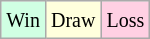<table class="wikitable">
<tr>
<td style="background-color: #d0ffe3;"><small>Win</small></td>
<td style="background-color: #ffffdd;"><small>Draw</small></td>
<td style="background-color: #ffd0e3;"><small>Loss</small></td>
</tr>
</table>
